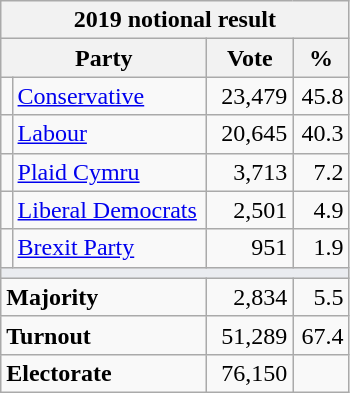<table class="wikitable">
<tr>
<th colspan="4">2019 notional result  </th>
</tr>
<tr ->
<th bgcolor="#DDDDFF" width="130px" colspan="2">Party</th>
<th bgcolor="#DDDDFF" width="50px">Vote</th>
<th bgcolor="#DDDDFF" width="30px">%</th>
</tr>
<tr>
<td></td>
<td><a href='#'>Conservative</a></td>
<td align="right">23,479</td>
<td align="right">45.8</td>
</tr>
<tr>
<td></td>
<td><a href='#'>Labour</a></td>
<td align="right">20,645</td>
<td align="right">40.3</td>
</tr>
<tr>
<td></td>
<td><a href='#'>Plaid Cymru</a></td>
<td align=right>3,713</td>
<td align="right">7.2</td>
</tr>
<tr>
<td></td>
<td><a href='#'>Liberal Democrats</a></td>
<td align="right">2,501</td>
<td align="right">4.9</td>
</tr>
<tr>
<td></td>
<td><a href='#'>Brexit Party</a></td>
<td align="right">951</td>
<td align="right">1.9</td>
</tr>
<tr>
<td colspan="4" bgcolor="#EAECF0"></td>
</tr>
<tr>
<td colspan="2"><strong>Majority</strong></td>
<td align=right>2,834</td>
<td align=right>5.5</td>
</tr>
<tr>
<td colspan="2"><strong>Turnout</strong></td>
<td align=right>51,289</td>
<td align=right>67.4</td>
</tr>
<tr>
<td colspan="2"><strong>Electorate</strong></td>
<td align=right>76,150</td>
</tr>
</table>
